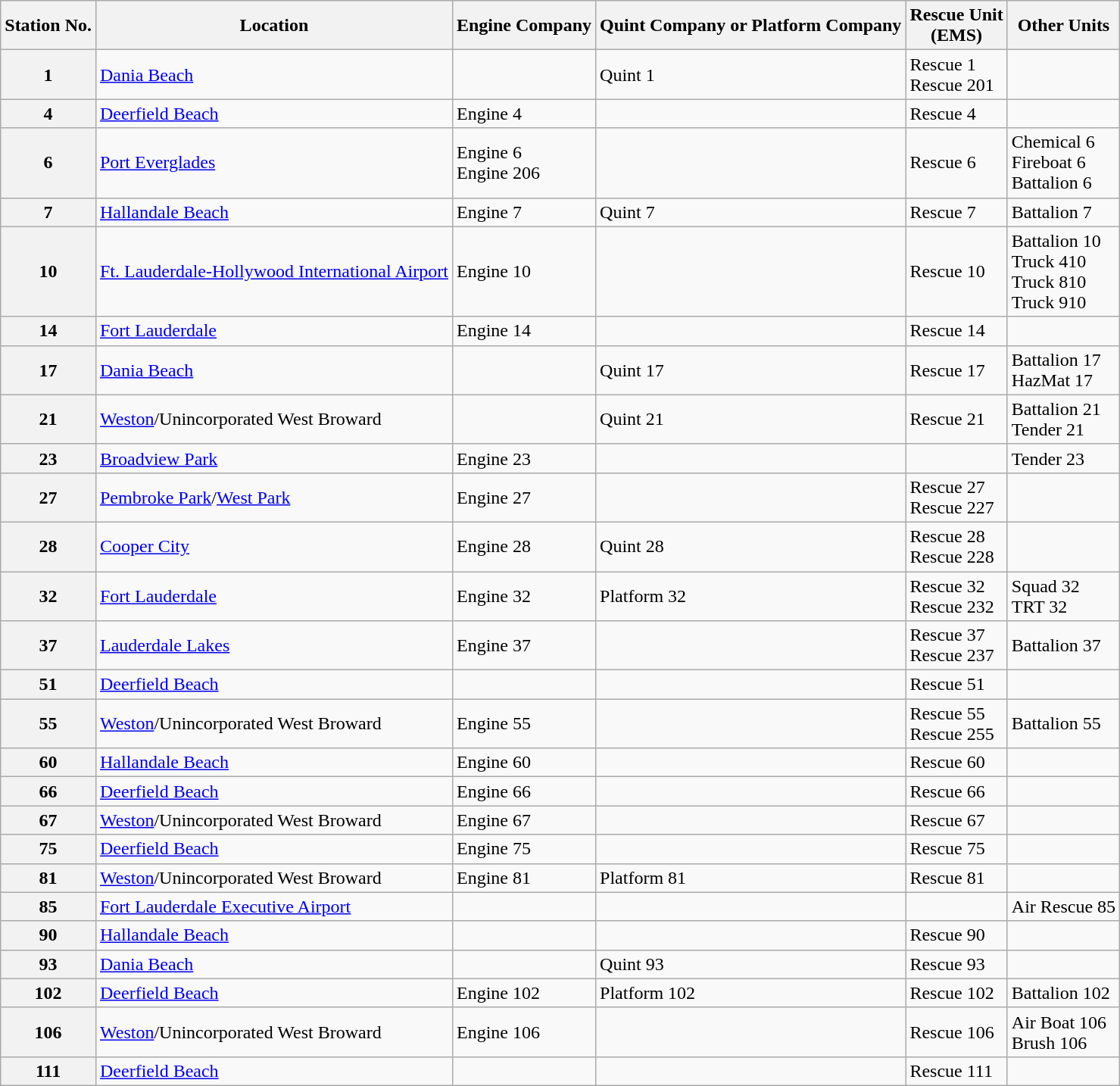<table class="wikitable">
<tr>
<th>Station No.</th>
<th>Location</th>
<th>Engine Company</th>
<th>Quint Company or Platform Company</th>
<th>Rescue Unit<br>(EMS)</th>
<th>Other Units</th>
</tr>
<tr>
<th>1</th>
<td><a href='#'>Dania Beach</a></td>
<td></td>
<td>Quint 1</td>
<td>Rescue 1<br>Rescue 201</td>
<td></td>
</tr>
<tr>
<th>4</th>
<td><a href='#'>Deerfield Beach</a></td>
<td>Engine 4</td>
<td></td>
<td>Rescue 4</td>
<td></td>
</tr>
<tr>
<th>6</th>
<td><a href='#'>Port Everglades</a></td>
<td>Engine 6<br>Engine 206</td>
<td></td>
<td>Rescue 6</td>
<td>Chemical 6<br>Fireboat 6<br>Battalion 6</td>
</tr>
<tr>
<th>7</th>
<td><a href='#'>Hallandale Beach</a></td>
<td>Engine 7</td>
<td>Quint 7</td>
<td>Rescue 7</td>
<td>Battalion 7</td>
</tr>
<tr>
<th>10</th>
<td><a href='#'>Ft. Lauderdale-Hollywood International Airport</a></td>
<td>Engine 10</td>
<td></td>
<td>Rescue 10</td>
<td>Battalion 10<br>Truck 410<br>Truck 810<br>Truck 910</td>
</tr>
<tr>
<th>14</th>
<td><a href='#'>Fort Lauderdale</a></td>
<td>Engine 14</td>
<td></td>
<td>Rescue 14</td>
<td></td>
</tr>
<tr>
<th>17</th>
<td><a href='#'>Dania Beach</a></td>
<td></td>
<td>Quint 17</td>
<td>Rescue 17</td>
<td>Battalion 17<br>HazMat 17</td>
</tr>
<tr>
<th>21</th>
<td><a href='#'>Weston</a>/Unincorporated West Broward</td>
<td></td>
<td>Quint 21</td>
<td>Rescue 21</td>
<td>Battalion 21<br>Tender 21</td>
</tr>
<tr>
<th>23</th>
<td><a href='#'>Broadview Park</a></td>
<td>Engine 23</td>
<td></td>
<td></td>
<td>Tender 23</td>
</tr>
<tr>
<th>27</th>
<td><a href='#'>Pembroke Park</a>/<a href='#'>West Park</a></td>
<td>Engine 27</td>
<td></td>
<td>Rescue 27<br>Rescue 227</td>
<td></td>
</tr>
<tr>
<th>28</th>
<td><a href='#'>Cooper City</a></td>
<td>Engine 28</td>
<td>Quint 28</td>
<td>Rescue 28<br>Rescue 228</td>
<td></td>
</tr>
<tr>
<th>32</th>
<td><a href='#'>Fort Lauderdale</a></td>
<td>Engine 32</td>
<td>Platform 32</td>
<td>Rescue 32<br>Rescue 232</td>
<td>Squad 32<br>TRT 32</td>
</tr>
<tr>
<th>37</th>
<td><a href='#'>Lauderdale Lakes</a></td>
<td>Engine 37</td>
<td></td>
<td>Rescue 37<br>Rescue 237</td>
<td>Battalion 37</td>
</tr>
<tr>
<th>51</th>
<td><a href='#'>Deerfield Beach</a></td>
<td></td>
<td></td>
<td>Rescue 51</td>
<td></td>
</tr>
<tr>
<th>55</th>
<td><a href='#'>Weston</a>/Unincorporated West Broward</td>
<td>Engine 55</td>
<td></td>
<td>Rescue 55<br>Rescue 255</td>
<td>Battalion 55</td>
</tr>
<tr>
<th>60</th>
<td><a href='#'>Hallandale Beach</a></td>
<td>Engine 60</td>
<td></td>
<td>Rescue 60</td>
<td></td>
</tr>
<tr>
<th>66</th>
<td><a href='#'>Deerfield Beach</a></td>
<td>Engine 66</td>
<td></td>
<td>Rescue 66</td>
<td></td>
</tr>
<tr>
<th>67</th>
<td><a href='#'>Weston</a>/Unincorporated West Broward</td>
<td>Engine 67</td>
<td></td>
<td>Rescue 67</td>
<td></td>
</tr>
<tr>
<th>75</th>
<td><a href='#'>Deerfield Beach</a></td>
<td>Engine 75</td>
<td></td>
<td>Rescue 75</td>
<td></td>
</tr>
<tr>
<th>81</th>
<td><a href='#'>Weston</a>/Unincorporated West Broward</td>
<td>Engine 81</td>
<td>Platform 81</td>
<td>Rescue 81</td>
<td></td>
</tr>
<tr>
<th>85</th>
<td><a href='#'>Fort Lauderdale Executive Airport</a></td>
<td></td>
<td></td>
<td></td>
<td>Air Rescue 85</td>
</tr>
<tr>
<th>90</th>
<td><a href='#'>Hallandale Beach</a></td>
<td></td>
<td></td>
<td>Rescue 90</td>
<td></td>
</tr>
<tr>
<th>93</th>
<td><a href='#'>Dania Beach</a></td>
<td></td>
<td>Quint 93</td>
<td>Rescue 93</td>
<td></td>
</tr>
<tr>
<th>102</th>
<td><a href='#'>Deerfield Beach</a></td>
<td>Engine 102</td>
<td>Platform 102</td>
<td>Rescue 102</td>
<td>Battalion 102</td>
</tr>
<tr>
<th>106</th>
<td><a href='#'>Weston</a>/Unincorporated West Broward</td>
<td>Engine 106</td>
<td></td>
<td>Rescue 106</td>
<td>Air Boat 106<br>Brush 106</td>
</tr>
<tr>
<th>111</th>
<td><a href='#'>Deerfield Beach</a></td>
<td></td>
<td></td>
<td>Rescue 111</td>
<td></td>
</tr>
</table>
